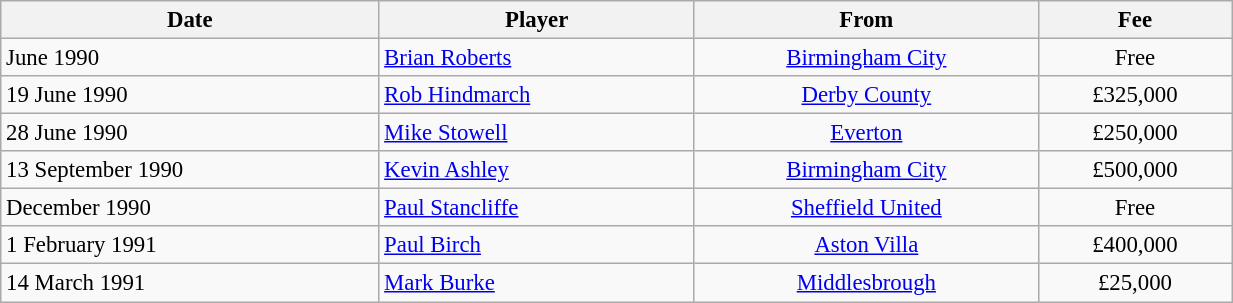<table class="wikitable" style="text-align:center; font-size:95%;width:65%; text-align:left">
<tr>
<th><strong>Date</strong></th>
<th><strong>Player</strong></th>
<th><strong>From</strong></th>
<th><strong>Fee</strong></th>
</tr>
<tr --->
<td>June 1990</td>
<td> <a href='#'>Brian Roberts</a></td>
<td align="center"><a href='#'>Birmingham City</a></td>
<td align="center">Free</td>
</tr>
<tr --->
<td>19 June 1990</td>
<td> <a href='#'>Rob Hindmarch</a></td>
<td align="center"><a href='#'>Derby County</a></td>
<td align="center">£325,000</td>
</tr>
<tr --->
<td>28 June 1990</td>
<td> <a href='#'>Mike Stowell</a></td>
<td align="center"><a href='#'>Everton</a></td>
<td align="center">£250,000</td>
</tr>
<tr --->
<td>13 September 1990</td>
<td> <a href='#'>Kevin Ashley</a></td>
<td align="center"><a href='#'>Birmingham City</a></td>
<td align="center">£500,000</td>
</tr>
<tr --->
<td>December 1990</td>
<td> <a href='#'>Paul Stancliffe</a></td>
<td align="center"><a href='#'>Sheffield United</a></td>
<td align="center">Free</td>
</tr>
<tr --->
<td>1 February 1991</td>
<td> <a href='#'>Paul Birch</a></td>
<td align="center"><a href='#'>Aston Villa</a></td>
<td align="center">£400,000</td>
</tr>
<tr --->
<td>14 March 1991</td>
<td> <a href='#'>Mark Burke</a></td>
<td align="center"><a href='#'>Middlesbrough</a></td>
<td align="center">£25,000</td>
</tr>
</table>
